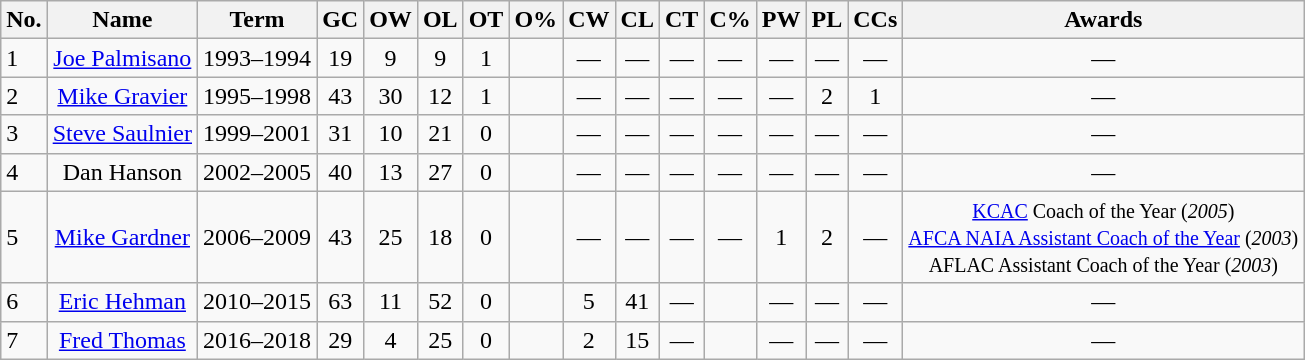<table class="wikitable sortable">
<tr>
<th>No.</th>
<th>Name</th>
<th>Term</th>
<th>GC</th>
<th>OW</th>
<th>OL</th>
<th>OT</th>
<th>O%</th>
<th>CW</th>
<th>CL</th>
<th>CT</th>
<th>C%</th>
<th>PW</th>
<th>PL</th>
<th>CCs</th>
<th class="unsortable">Awards</th>
</tr>
<tr>
<td>1</td>
<td align="center"><a href='#'>Joe Palmisano</a></td>
<td align="center">1993–1994</td>
<td align="center">19</td>
<td align="center">9</td>
<td align="center">9</td>
<td align="center">1</td>
<td align="center"></td>
<td align="center">—</td>
<td align="center">—</td>
<td align="center">—</td>
<td align="center">—</td>
<td align="center">—</td>
<td align="center">—</td>
<td align="center">—</td>
<td align="center">—</td>
</tr>
<tr>
<td>2</td>
<td align="center"><a href='#'>Mike Gravier</a></td>
<td align="center">1995–1998</td>
<td align="center">43</td>
<td align="center">30</td>
<td align="center">12</td>
<td align="center">1</td>
<td align="center"></td>
<td align="center">—</td>
<td align="center">—</td>
<td align="center">—</td>
<td align="center">—</td>
<td align="center">—</td>
<td align="center">2</td>
<td align="center">1</td>
<td align="center">—</td>
</tr>
<tr>
<td>3</td>
<td align="center"><a href='#'>Steve Saulnier</a></td>
<td align="center">1999–2001</td>
<td align="center">31</td>
<td align="center">10</td>
<td align="center">21</td>
<td align="center">0</td>
<td align="center"></td>
<td align="center">—</td>
<td align="center">—</td>
<td align="center">—</td>
<td align="center">—</td>
<td align="center">—</td>
<td align="center">—</td>
<td align="center">—</td>
<td align="center">—</td>
</tr>
<tr>
<td>4</td>
<td align="center">Dan Hanson</td>
<td align="center">2002–2005</td>
<td align="center">40</td>
<td align="center">13</td>
<td align="center">27</td>
<td align="center">0</td>
<td align="center"></td>
<td align="center">—</td>
<td align="center">—</td>
<td align="center">—</td>
<td align="center">—</td>
<td align="center">—</td>
<td align="center">—</td>
<td align="center">—</td>
<td align="center">—</td>
</tr>
<tr>
<td>5</td>
<td align="center"><a href='#'>Mike Gardner</a></td>
<td align="center">2006–2009</td>
<td align="center">43</td>
<td align="center">25</td>
<td align="center">18</td>
<td align="center">0</td>
<td align="center"></td>
<td align="center">—</td>
<td align="center">—</td>
<td align="center">—</td>
<td align="center">—</td>
<td align="center">1</td>
<td align="center">2</td>
<td align="center">—</td>
<td align="center"><small><a href='#'>KCAC</a> Coach of the Year  (<em>2005</em>)<br><a href='#'>AFCA NAIA Assistant Coach of the Year</a> (<em>2003</em>)<br>AFLAC Assistant Coach of the Year (<em>2003</em>)</small></td>
</tr>
<tr>
<td>6</td>
<td align="center"><a href='#'>Eric Hehman</a></td>
<td align="center">2010–2015</td>
<td align="center">63</td>
<td align="center">11</td>
<td align="center">52</td>
<td align="center">0</td>
<td align="center"></td>
<td align="center">5</td>
<td align="center">41</td>
<td align="center">—</td>
<td align="center"></td>
<td align="center">—</td>
<td align="center">—</td>
<td align="center">—</td>
<td align="center">—</td>
</tr>
<tr>
<td>7</td>
<td align="center"><a href='#'>Fred Thomas</a></td>
<td align="center">2016–2018</td>
<td align="center">29</td>
<td align="center">4</td>
<td align="center">25</td>
<td align="center">0</td>
<td align="center"></td>
<td align="center">2</td>
<td align="center">15</td>
<td align="center">—</td>
<td align="center"></td>
<td align="center">—</td>
<td align="center">—</td>
<td align="center">—</td>
<td align="center">—</td>
</tr>
</table>
